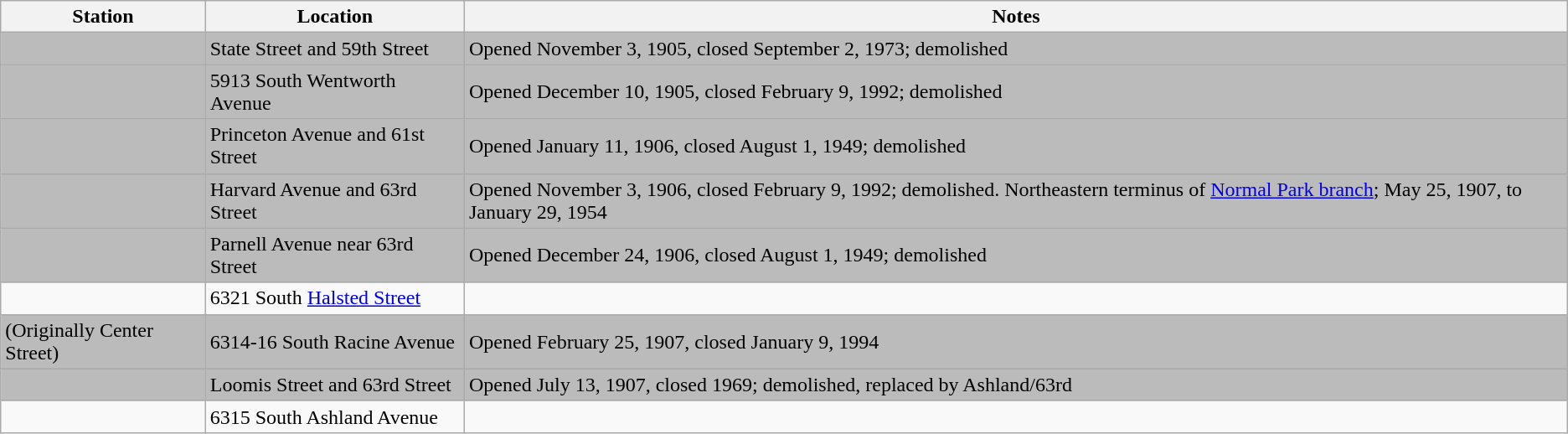<table border=1 align=center class="wikitable plainrowheaders">
<tr>
<th>Station</th>
<th>Location</th>
<th>Notes</th>
</tr>
<tr style="background-color: #bbb">
<td></td>
<td>State Street and 59th Street</td>
<td>Opened November 3, 1905, closed September 2, 1973; demolished</td>
</tr>
<tr style="background-color: #bbb">
<td></td>
<td>5913 South Wentworth Avenue</td>
<td>Opened December 10, 1905, closed February 9, 1992; demolished</td>
</tr>
<tr style="background-color: #bbb">
<td></td>
<td>Princeton Avenue and 61st Street</td>
<td>Opened January 11, 1906, closed August 1, 1949; demolished</td>
</tr>
<tr style="background-color: #bbb">
<td></td>
<td>Harvard Avenue and 63rd Street</td>
<td>Opened November 3, 1906, closed February 9, 1992; demolished. Northeastern terminus of <a href='#'>Normal Park branch</a>; May 25, 1907, to January 29, 1954</td>
</tr>
<tr style="background-color: #bbb">
<td></td>
<td>Parnell Avenue near 63rd Street</td>
<td>Opened December 24, 1906, closed August 1, 1949; demolished</td>
</tr>
<tr>
<td> </td>
<td>6321 South <a href='#'>Halsted Street</a></td>
<td></td>
</tr>
<tr style="background-color: #bbb">
<td> (Originally Center Street)</td>
<td>6314-16 South Racine Avenue</td>
<td>Opened February 25, 1907, closed January 9, 1994</td>
</tr>
<tr style="background-color: #bbb">
<td></td>
<td>Loomis Street and 63rd Street</td>
<td>Opened July 13, 1907, closed 1969; demolished, replaced by Ashland/63rd</td>
</tr>
<tr>
<td>  </td>
<td>6315 South Ashland Avenue</td>
<td></td>
</tr>
</table>
